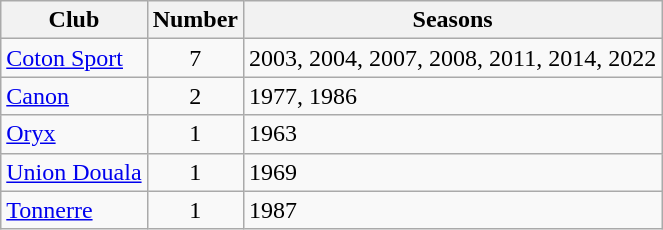<table class="wikitable sortable">
<tr>
<th>Club</th>
<th>Number</th>
<th>Seasons</th>
</tr>
<tr>
<td><a href='#'>Coton Sport</a></td>
<td style="text-align:center">7</td>
<td>2003, 2004, 2007, 2008, 2011, 2014, 2022</td>
</tr>
<tr>
<td><a href='#'>Canon</a></td>
<td style="text-align:center">2</td>
<td>1977, 1986</td>
</tr>
<tr>
<td><a href='#'>Oryx</a></td>
<td style="text-align:center">1</td>
<td>1963</td>
</tr>
<tr>
<td><a href='#'>Union Douala</a></td>
<td style="text-align:center">1</td>
<td>1969</td>
</tr>
<tr>
<td><a href='#'>Tonnerre</a></td>
<td style="text-align:center">1</td>
<td>1987</td>
</tr>
</table>
